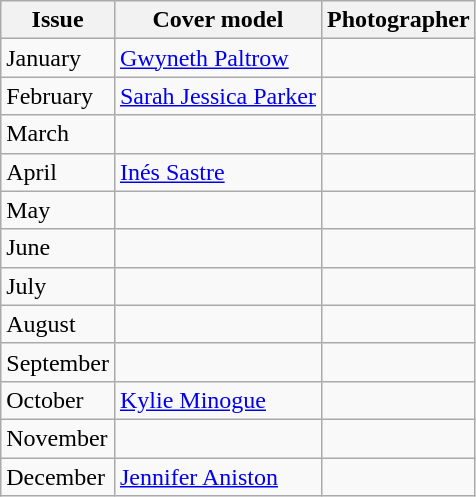<table class="wikitable">
<tr>
<th>Issue</th>
<th>Cover model</th>
<th>Photographer</th>
</tr>
<tr>
<td>January</td>
<td><a href='#'>Gwyneth Paltrow</a></td>
<td></td>
</tr>
<tr>
<td>February</td>
<td><a href='#'>Sarah Jessica Parker</a></td>
<td></td>
</tr>
<tr>
<td>March</td>
<td></td>
<td></td>
</tr>
<tr>
<td>April</td>
<td><a href='#'>Inés Sastre</a></td>
<td></td>
</tr>
<tr>
<td>May</td>
<td></td>
<td></td>
</tr>
<tr>
<td>June</td>
<td></td>
<td></td>
</tr>
<tr>
<td>July</td>
<td></td>
<td></td>
</tr>
<tr>
<td>August</td>
<td></td>
<td></td>
</tr>
<tr>
<td>September</td>
<td></td>
<td></td>
</tr>
<tr>
<td>October</td>
<td><a href='#'>Kylie Minogue</a></td>
<td></td>
</tr>
<tr>
<td>November</td>
<td></td>
<td></td>
</tr>
<tr>
<td>December</td>
<td><a href='#'>Jennifer Aniston</a></td>
<td></td>
</tr>
</table>
